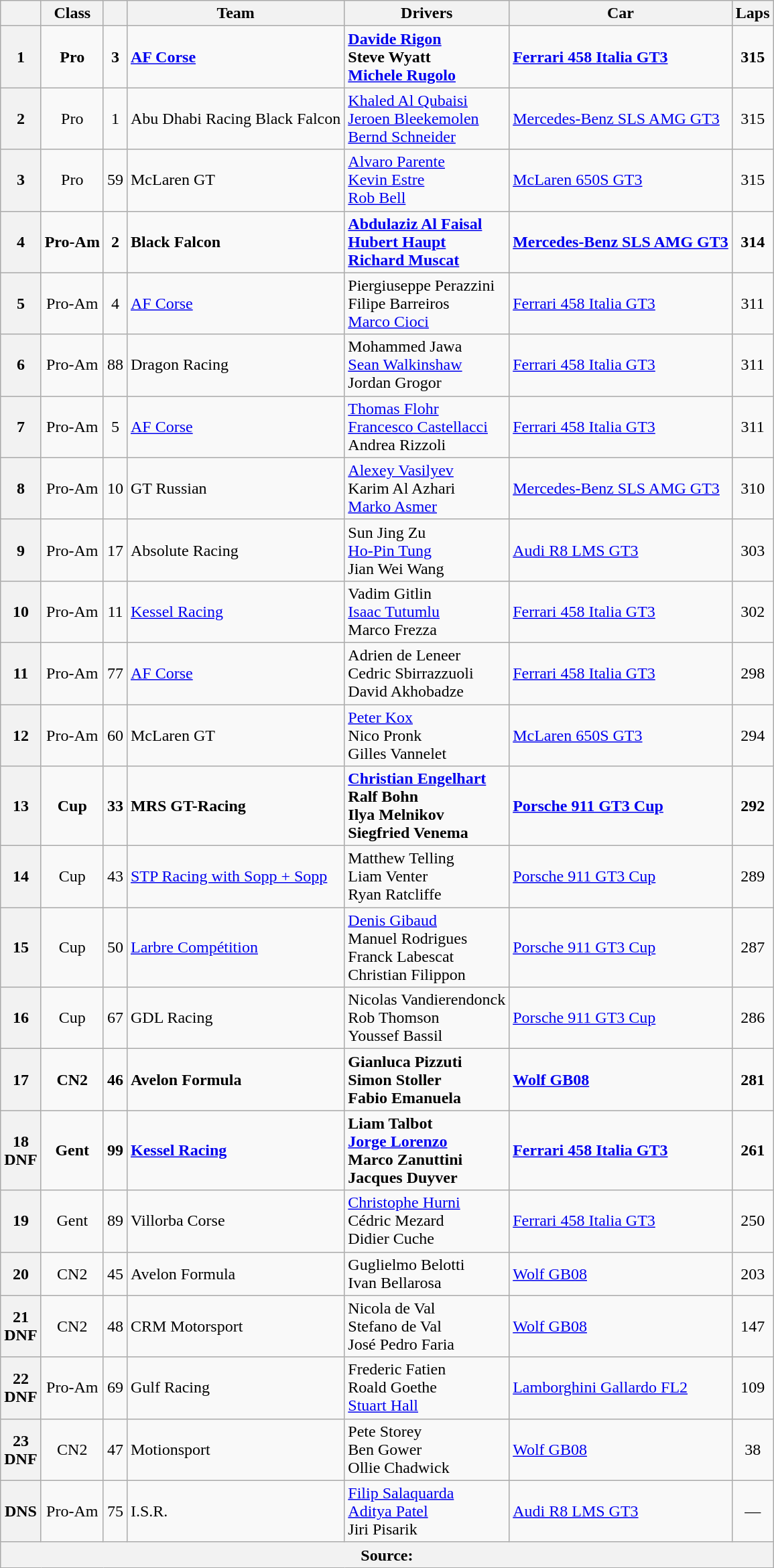<table class="wikitable" style="font-size: 100%;">
<tr>
<th></th>
<th>Class</th>
<th></th>
<th>Team</th>
<th>Drivers</th>
<th>Car</th>
<th>Laps</th>
</tr>
<tr>
<th>1</th>
<td align="center"><strong>Pro</strong></td>
<td align="center"><strong>3</strong></td>
<td><strong> <a href='#'>AF Corse</a></strong></td>
<td><strong> <a href='#'>Davide Rigon</a><br> Steve Wyatt<br> <a href='#'>Michele Rugolo</a></strong></td>
<td><a href='#'><strong>Ferrari 458 Italia GT3</strong></a></td>
<td align="center"><strong>315</strong></td>
</tr>
<tr>
<th>2</th>
<td align="center">Pro</td>
<td align="center">1</td>
<td> Abu Dhabi Racing Black Falcon</td>
<td> <a href='#'>Khaled Al Qubaisi</a><br> <a href='#'>Jeroen Bleekemolen</a><br> <a href='#'>Bernd Schneider</a></td>
<td><a href='#'>Mercedes-Benz SLS AMG GT3</a></td>
<td align="center">315</td>
</tr>
<tr>
<th>3</th>
<td align="center">Pro</td>
<td align="center">59</td>
<td> McLaren GT</td>
<td> <a href='#'>Alvaro Parente</a><br> <a href='#'>Kevin Estre</a><br> <a href='#'>Rob Bell</a></td>
<td><a href='#'>McLaren 650S GT3</a></td>
<td align="center">315</td>
</tr>
<tr>
<th>4</th>
<td align="center"><strong>Pro-Am</strong></td>
<td align="center"><strong>2</strong></td>
<td><strong> Black Falcon</strong></td>
<td><strong> <a href='#'>Abdulaziz Al Faisal</a><br> <a href='#'>Hubert Haupt</a><br> <a href='#'>Richard Muscat</a></strong></td>
<td><a href='#'><strong>Mercedes-Benz SLS AMG GT3</strong></a></td>
<td align="center"><strong>314</strong></td>
</tr>
<tr>
<th>5</th>
<td align="center">Pro-Am</td>
<td align="center">4</td>
<td> <a href='#'>AF Corse</a></td>
<td> Piergiuseppe Perazzini<br> Filipe Barreiros<br> <a href='#'>Marco Cioci</a></td>
<td><a href='#'>Ferrari 458 Italia GT3</a></td>
<td align="center">311</td>
</tr>
<tr>
<th>6</th>
<td align="center">Pro-Am</td>
<td align="center">88</td>
<td> Dragon Racing</td>
<td> Mohammed Jawa<br> <a href='#'>Sean Walkinshaw</a><br> Jordan Grogor</td>
<td><a href='#'>Ferrari 458 Italia GT3</a></td>
<td align="center">311</td>
</tr>
<tr>
<th>7</th>
<td align="center">Pro-Am</td>
<td align="center">5</td>
<td> <a href='#'>AF Corse</a></td>
<td> <a href='#'>Thomas Flohr</a><br> <a href='#'>Francesco Castellacci</a><br> Andrea Rizzoli</td>
<td><a href='#'>Ferrari 458 Italia GT3</a></td>
<td align="center">311</td>
</tr>
<tr>
<th>8</th>
<td align="center">Pro-Am</td>
<td align="center">10</td>
<td> GT Russian</td>
<td> <a href='#'>Alexey Vasilyev</a><br> Karim Al Azhari<br> <a href='#'>Marko Asmer</a></td>
<td><a href='#'>Mercedes-Benz SLS AMG GT3</a></td>
<td align="center">310</td>
</tr>
<tr>
<th>9</th>
<td align="center">Pro-Am</td>
<td align="center">17</td>
<td> Absolute Racing</td>
<td> Sun Jing Zu<br> <a href='#'>Ho-Pin Tung</a><br> Jian Wei Wang</td>
<td><a href='#'>Audi R8 LMS GT3</a></td>
<td align="center">303</td>
</tr>
<tr>
<th>10</th>
<td align="center">Pro-Am</td>
<td align="center">11</td>
<td> <a href='#'>Kessel Racing</a></td>
<td> Vadim Gitlin<br> <a href='#'>Isaac Tutumlu</a><br> Marco Frezza</td>
<td><a href='#'>Ferrari 458 Italia GT3</a></td>
<td align="center">302</td>
</tr>
<tr>
<th>11</th>
<td align="center">Pro-Am</td>
<td align="center">77</td>
<td> <a href='#'>AF Corse</a></td>
<td> Adrien de Leneer<br> Cedric Sbirrazzuoli<br> David Akhobadze</td>
<td><a href='#'>Ferrari 458 Italia GT3</a></td>
<td align="center">298</td>
</tr>
<tr>
<th>12</th>
<td align="center">Pro-Am</td>
<td align="center">60</td>
<td> McLaren GT</td>
<td> <a href='#'>Peter Kox</a><br> Nico Pronk<br> Gilles Vannelet</td>
<td><a href='#'>McLaren 650S GT3</a></td>
<td align="center">294</td>
</tr>
<tr>
<th>13</th>
<td align="center"><strong>Cup</strong></td>
<td align="center"><strong>33</strong></td>
<td><strong> MRS GT-Racing</strong></td>
<td><strong> <a href='#'>Christian Engelhart</a><br> Ralf Bohn<br> Ilya Melnikov<br> Siegfried Venema</strong></td>
<td><a href='#'><strong>Porsche 911 GT3 Cup</strong></a></td>
<td align="center"><strong>292</strong></td>
</tr>
<tr>
<th>14</th>
<td align="center">Cup</td>
<td align="center">43</td>
<td> <a href='#'>STP Racing with Sopp + Sopp</a></td>
<td> Matthew Telling<br> Liam Venter<br> Ryan Ratcliffe</td>
<td><a href='#'>Porsche 911 GT3 Cup</a></td>
<td align="center">289</td>
</tr>
<tr>
<th>15</th>
<td align="center">Cup</td>
<td align="center">50</td>
<td> <a href='#'>Larbre Compétition</a></td>
<td> <a href='#'>Denis Gibaud</a><br> Manuel Rodrigues<br> Franck Labescat<br> Christian Filippon</td>
<td><a href='#'>Porsche 911 GT3 Cup</a></td>
<td align="center">287</td>
</tr>
<tr>
<th>16</th>
<td align="center">Cup</td>
<td align="center">67</td>
<td> GDL Racing</td>
<td> Nicolas Vandierendonck<br> Rob Thomson<br> Youssef Bassil</td>
<td><a href='#'>Porsche 911 GT3 Cup</a></td>
<td align="center">286</td>
</tr>
<tr>
<th>17</th>
<td align="center"><strong>CN2</strong></td>
<td align="center"><strong>46</strong></td>
<td><strong> Avelon Formula</strong></td>
<td><strong> Gianluca Pizzuti<br> Simon Stoller<br> Fabio Emanuela</strong></td>
<td><strong><a href='#'>Wolf GB08</a></strong></td>
<td align="center"><strong>281</strong></td>
</tr>
<tr>
<th>18<br>DNF</th>
<td align="center"><strong>Gent</strong></td>
<td align="center"><strong>99</strong></td>
<td><strong> <a href='#'>Kessel Racing</a></strong></td>
<td><strong> Liam Talbot<br> <a href='#'>Jorge Lorenzo</a><br> Marco Zanuttini<br> Jacques Duyver</strong></td>
<td><a href='#'><strong>Ferrari 458 Italia GT3</strong></a></td>
<td align="center"><strong>261</strong></td>
</tr>
<tr>
<th>19</th>
<td align="center">Gent</td>
<td align="center">89</td>
<td> Villorba Corse</td>
<td> <a href='#'>Christophe Hurni</a><br> Cédric Mezard<br> Didier Cuche</td>
<td><a href='#'>Ferrari 458 Italia GT3</a></td>
<td align="center">250</td>
</tr>
<tr>
<th>20</th>
<td align="center">CN2</td>
<td align="center">45</td>
<td> Avelon Formula</td>
<td> Guglielmo Belotti<br> Ivan Bellarosa</td>
<td><a href='#'>Wolf GB08</a></td>
<td align="center">203</td>
</tr>
<tr>
<th>21<br>DNF</th>
<td align="center">CN2</td>
<td align="center">48</td>
<td> CRM Motorsport</td>
<td> Nicola de Val<br> Stefano de Val<br> José Pedro Faria</td>
<td><a href='#'>Wolf GB08</a></td>
<td align="center">147</td>
</tr>
<tr>
<th>22<br>DNF</th>
<td align="center">Pro-Am</td>
<td align="center">69</td>
<td> Gulf Racing</td>
<td> Frederic Fatien<br> Roald Goethe<br> <a href='#'>Stuart Hall</a></td>
<td><a href='#'>Lamborghini Gallardo FL2</a></td>
<td align="center">109</td>
</tr>
<tr>
<th>23<br>DNF</th>
<td align="center">CN2</td>
<td align="center">47</td>
<td> Motionsport</td>
<td> Pete Storey<br> Ben Gower<br> Ollie Chadwick</td>
<td><a href='#'>Wolf GB08</a></td>
<td align="center">38</td>
</tr>
<tr>
<th>DNS</th>
<td align="center">Pro-Am</td>
<td align="center">75</td>
<td> I.S.R.</td>
<td> <a href='#'>Filip Salaquarda</a><br> <a href='#'>Aditya Patel</a><br> Jiri Pisarik</td>
<td><a href='#'>Audi R8 LMS GT3</a></td>
<td align="center">—</td>
</tr>
<tr>
<th colspan="7">Source:</th>
</tr>
</table>
